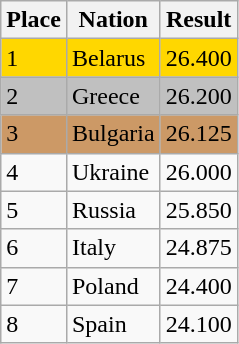<table class="wikitable">
<tr>
<th>Place</th>
<th>Nation</th>
<th>Result</th>
</tr>
<tr bgcolor="gold">
<td>1</td>
<td> Belarus</td>
<td>26.400</td>
</tr>
<tr bgcolor="silver">
<td>2</td>
<td> Greece</td>
<td>26.200</td>
</tr>
<tr bgcolor="cc9966">
<td>3</td>
<td> Bulgaria</td>
<td>26.125</td>
</tr>
<tr>
<td>4</td>
<td> Ukraine</td>
<td>26.000</td>
</tr>
<tr>
<td>5</td>
<td> Russia</td>
<td>25.850</td>
</tr>
<tr>
<td>6</td>
<td> Italy</td>
<td>24.875</td>
</tr>
<tr>
<td>7</td>
<td> Poland</td>
<td>24.400</td>
</tr>
<tr>
<td>8</td>
<td> Spain</td>
<td>24.100</td>
</tr>
</table>
